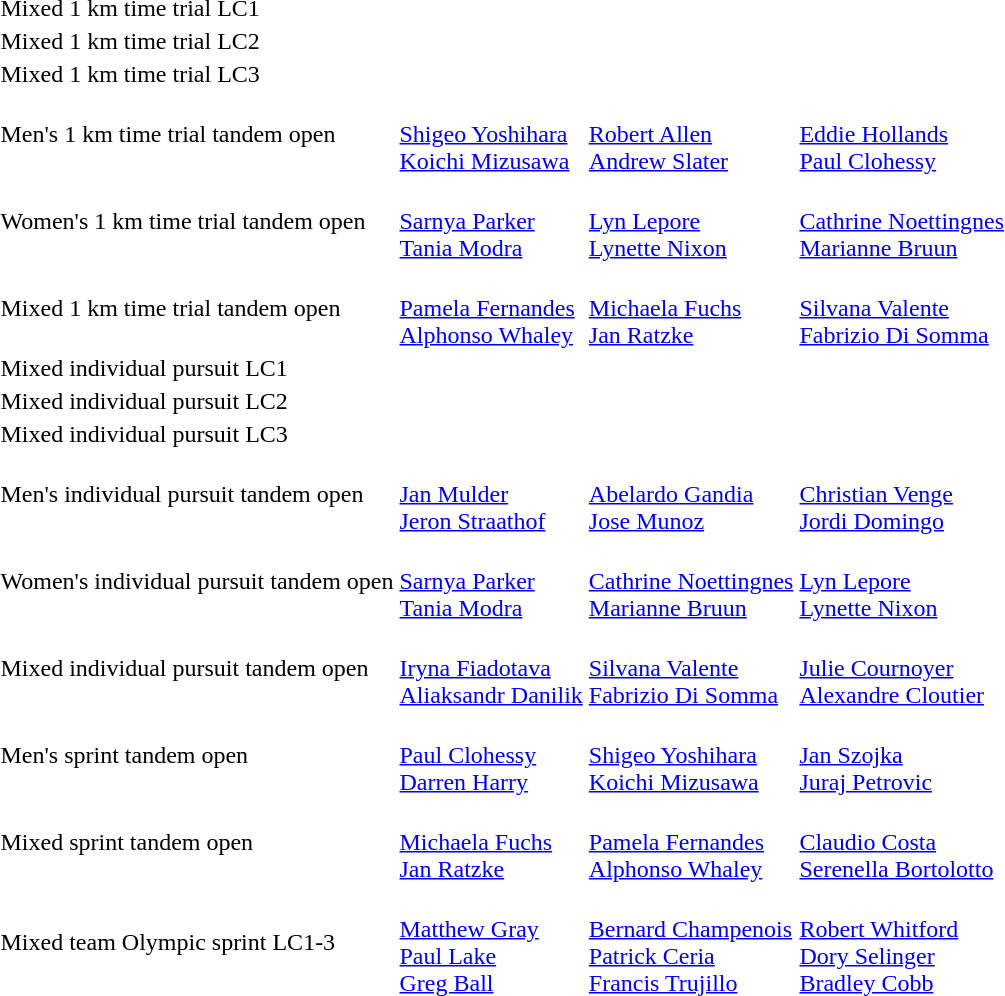<table>
<tr>
<td>Mixed 1 km time trial LC1<br></td>
<td></td>
<td></td>
<td></td>
</tr>
<tr>
<td>Mixed 1 km time trial LC2<br></td>
<td></td>
<td></td>
<td></td>
</tr>
<tr>
<td>Mixed 1 km time trial LC3<br></td>
<td></td>
<td></td>
<td></td>
</tr>
<tr>
<td>Men's 1 km time trial tandem open<br></td>
<td valign=top> <br> <a href='#'>Shigeo Yoshihara</a> <br> <a href='#'>Koichi Mizusawa</a></td>
<td valign=top> <br> <a href='#'>Robert Allen</a> <br> <a href='#'>Andrew Slater</a></td>
<td valign=top> <br> <a href='#'>Eddie Hollands</a> <br> <a href='#'>Paul Clohessy</a></td>
</tr>
<tr>
<td>Women's 1 km time trial tandem open<br></td>
<td valign=top> <br> <a href='#'>Sarnya Parker</a> <br> <a href='#'>Tania Modra</a></td>
<td valign=top> <br> <a href='#'>Lyn Lepore</a> <br> <a href='#'>Lynette Nixon</a></td>
<td valign=top> <br> <a href='#'>Cathrine Noettingnes</a> <br> <a href='#'>Marianne Bruun</a></td>
</tr>
<tr>
<td>Mixed 1 km time trial tandem open<br></td>
<td valign=top> <br> <a href='#'>Pamela Fernandes</a> <br> <a href='#'>Alphonso Whaley</a></td>
<td valign=top> <br> <a href='#'>Michaela Fuchs</a> <br> <a href='#'>Jan Ratzke</a></td>
<td valign=top> <br> <a href='#'>Silvana Valente</a> <br> <a href='#'>Fabrizio Di Somma</a></td>
</tr>
<tr>
<td>Mixed individual pursuit LC1<br></td>
<td></td>
<td></td>
<td></td>
</tr>
<tr>
<td>Mixed individual pursuit LC2<br></td>
<td></td>
<td></td>
<td></td>
</tr>
<tr>
<td>Mixed individual pursuit LC3<br></td>
<td></td>
<td></td>
<td></td>
</tr>
<tr>
<td>Men's individual pursuit tandem open<br></td>
<td valign=top> <br> <a href='#'>Jan Mulder</a> <br> <a href='#'>Jeron Straathof</a></td>
<td valign=top> <br> <a href='#'>Abelardo Gandia</a> <br> <a href='#'>Jose Munoz</a></td>
<td valign=top> <br> <a href='#'>Christian Venge</a> <br> <a href='#'>Jordi Domingo</a></td>
</tr>
<tr>
<td>Women's individual pursuit tandem open<br></td>
<td valign=top> <br> <a href='#'>Sarnya Parker</a> <br> <a href='#'>Tania Modra</a></td>
<td valign=top> <br> <a href='#'>Cathrine Noettingnes</a> <br> <a href='#'>Marianne Bruun</a></td>
<td valign=top> <br> <a href='#'>Lyn Lepore</a> <br> <a href='#'>Lynette Nixon</a></td>
</tr>
<tr>
<td>Mixed individual pursuit tandem open<br></td>
<td valign=top> <br> <a href='#'>Iryna Fiadotava</a> <br> <a href='#'>Aliaksandr Danilik</a></td>
<td valign=top> <br> <a href='#'>Silvana Valente</a> <br> <a href='#'>Fabrizio Di Somma</a></td>
<td valign=top> <br> <a href='#'>Julie Cournoyer</a> <br> <a href='#'>Alexandre Cloutier</a></td>
</tr>
<tr>
<td>Men's sprint tandem open<br></td>
<td valign=top> <br> <a href='#'>Paul Clohessy</a> <br> <a href='#'>Darren Harry</a></td>
<td valign=top> <br> <a href='#'>Shigeo Yoshihara</a> <br> <a href='#'>Koichi Mizusawa</a></td>
<td valign=top> <br> <a href='#'>Jan Szojka</a> <br> <a href='#'>Juraj Petrovic</a></td>
</tr>
<tr>
<td>Mixed sprint tandem open<br></td>
<td valign=top> <br> <a href='#'>Michaela Fuchs</a> <br> <a href='#'>Jan Ratzke</a></td>
<td valign=top> <br> <a href='#'>Pamela Fernandes</a> <br> <a href='#'>Alphonso Whaley</a></td>
<td valign=top> <br> <a href='#'>Claudio Costa</a> <br> <a href='#'>Serenella Bortolotto</a></td>
</tr>
<tr>
<td>Mixed team Olympic sprint LC1-3<br></td>
<td valign=top> <br> <a href='#'>Matthew Gray</a> <br> <a href='#'>Paul Lake</a> <br> <a href='#'>Greg Ball</a></td>
<td valign=top> <br> <a href='#'>Bernard Champenois</a> <br> <a href='#'>Patrick Ceria</a> <br> <a href='#'>Francis Trujillo</a></td>
<td valign=top> <br> <a href='#'>Robert Whitford</a> <br> <a href='#'>Dory Selinger</a> <br> <a href='#'>Bradley Cobb</a></td>
</tr>
</table>
